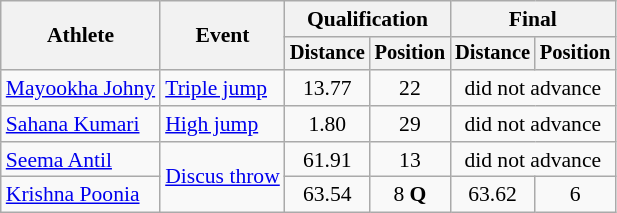<table class=wikitable style="font-size:90%">
<tr>
<th rowspan=2>Athlete</th>
<th rowspan=2>Event</th>
<th colspan="2">Qualification</th>
<th colspan="2">Final</th>
</tr>
<tr style="font-size:95%">
<th>Distance</th>
<th>Position</th>
<th>Distance</th>
<th>Position</th>
</tr>
<tr align=center>
<td align=left><a href='#'>Mayookha Johny</a></td>
<td align=left><a href='#'>Triple jump</a></td>
<td>13.77</td>
<td>22</td>
<td colspan=2>did not advance</td>
</tr>
<tr align=center>
<td align=left><a href='#'>Sahana Kumari</a></td>
<td align=left><a href='#'>High jump</a></td>
<td>1.80</td>
<td>29</td>
<td colspan=2>did not advance</td>
</tr>
<tr align=center>
<td align=left><a href='#'>Seema Antil</a></td>
<td style="text-align:left;" rowspan="2"><a href='#'>Discus throw</a></td>
<td>61.91</td>
<td>13</td>
<td colspan=2>did not advance</td>
</tr>
<tr align=center>
<td align=left><a href='#'>Krishna Poonia</a></td>
<td>63.54</td>
<td>8 <strong>Q</strong></td>
<td>63.62</td>
<td>6</td>
</tr>
</table>
